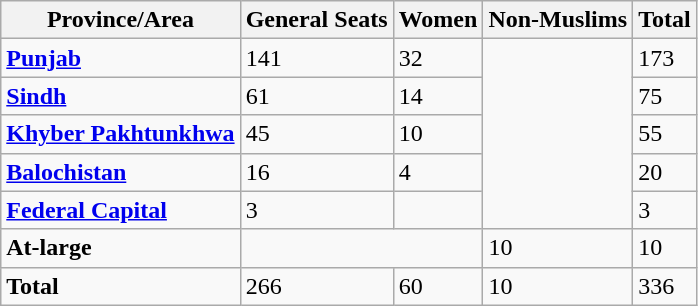<table class="wikitable">
<tr>
<th><strong>Province/Area</strong></th>
<th>General Seats</th>
<th>Women</th>
<th>Non-Muslims</th>
<th>Total</th>
</tr>
<tr>
<td><a href='#'><strong>Punjab</strong></a></td>
<td>141</td>
<td>32</td>
<td rowspan="5"></td>
<td>173</td>
</tr>
<tr>
<td><strong><a href='#'>Sindh</a></strong></td>
<td>61</td>
<td>14</td>
<td>75</td>
</tr>
<tr>
<td><strong><a href='#'>Khyber Pakhtunkhwa</a></strong></td>
<td>45</td>
<td>10</td>
<td>55</td>
</tr>
<tr>
<td><a href='#'><strong>Balochistan</strong></a></td>
<td>16</td>
<td>4</td>
<td>20</td>
</tr>
<tr>
<td><a href='#'><strong>Federal Capital</strong></a></td>
<td>3</td>
<td></td>
<td>3</td>
</tr>
<tr>
<td><strong>At-large</strong></td>
<td colspan="2"></td>
<td>10</td>
<td>10</td>
</tr>
<tr>
<td><strong>Total</strong></td>
<td>266</td>
<td>60</td>
<td>10</td>
<td>336</td>
</tr>
</table>
